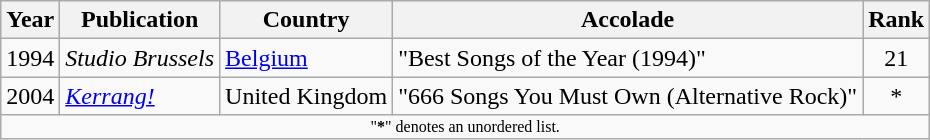<table class="wikitable sortable" style="margin:0 1em 1em 0;">
<tr>
<th>Year</th>
<th>Publication</th>
<th>Country</th>
<th>Accolade</th>
<th>Rank</th>
</tr>
<tr>
<td align=center>1994</td>
<td><em>Studio Brussels</em></td>
<td><a href='#'>Belgium</a></td>
<td>"Best Songs of the Year (1994)"</td>
<td align=center>21</td>
</tr>
<tr>
<td align=center>2004</td>
<td><em><a href='#'>Kerrang!</a></em></td>
<td>United Kingdom</td>
<td>"666 Songs You Must Own (Alternative Rock)"</td>
<td align=center>*</td>
</tr>
<tr class="sortbottom">
<td colspan="5"  style="font-size:8pt; text-align:center;">"<strong>*</strong>" denotes an unordered list.</td>
</tr>
</table>
